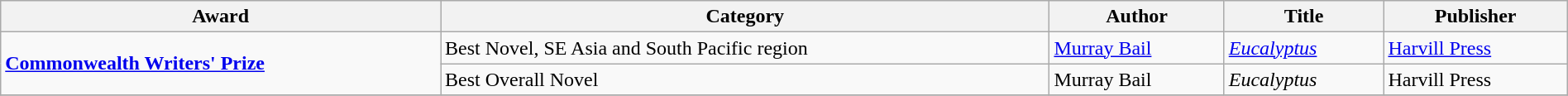<table class="wikitable" width=100%>
<tr>
<th>Award</th>
<th>Category</th>
<th>Author</th>
<th>Title</th>
<th>Publisher</th>
</tr>
<tr>
<td rowspan=2><strong><a href='#'>Commonwealth Writers' Prize</a></strong></td>
<td>Best Novel, SE Asia and South Pacific region</td>
<td><a href='#'>Murray Bail</a></td>
<td><em><a href='#'>Eucalyptus</a></em></td>
<td><a href='#'>Harvill Press</a></td>
</tr>
<tr>
<td>Best Overall Novel</td>
<td>Murray Bail</td>
<td><em>Eucalyptus</em></td>
<td>Harvill Press</td>
</tr>
<tr>
</tr>
</table>
